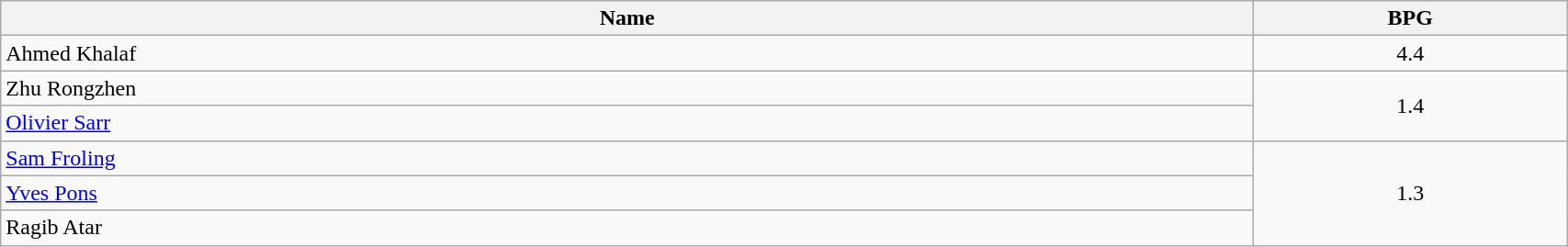<table class=wikitable width="90%">
<tr>
<th width="80%">Name</th>
<th width="20%">BPG</th>
</tr>
<tr>
<td> Ahmed Khalaf</td>
<td align=center>4.4</td>
</tr>
<tr>
<td> Zhu Rongzhen</td>
<td align=center rowspan=2>1.4</td>
</tr>
<tr>
<td> <a href='#'>Olivier Sarr</a></td>
</tr>
<tr>
<td> <a href='#'>Sam Froling</a></td>
<td align=center rowspan=3>1.3</td>
</tr>
<tr>
<td> <a href='#'>Yves Pons</a></td>
</tr>
<tr>
<td> Ragib Atar</td>
</tr>
</table>
